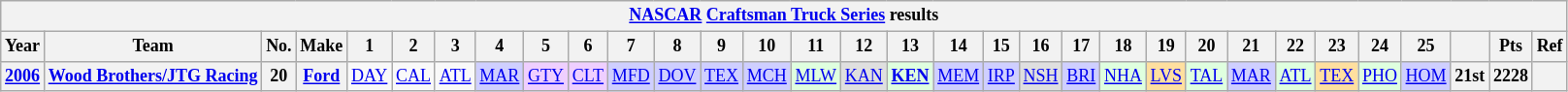<table class="wikitable" style="text-align:center; font-size:75%">
<tr>
<th colspan=45><a href='#'>NASCAR</a> <a href='#'>Craftsman Truck Series</a> results</th>
</tr>
<tr>
<th>Year</th>
<th>Team</th>
<th>No.</th>
<th>Make</th>
<th>1</th>
<th>2</th>
<th>3</th>
<th>4</th>
<th>5</th>
<th>6</th>
<th>7</th>
<th>8</th>
<th>9</th>
<th>10</th>
<th>11</th>
<th>12</th>
<th>13</th>
<th>14</th>
<th>15</th>
<th>16</th>
<th>17</th>
<th>18</th>
<th>19</th>
<th>20</th>
<th>21</th>
<th>22</th>
<th>23</th>
<th>24</th>
<th>25</th>
<th></th>
<th>Pts</th>
<th>Ref</th>
</tr>
<tr>
<th><a href='#'>2006</a></th>
<th><a href='#'>Wood Brothers/JTG Racing</a></th>
<th>20</th>
<th><a href='#'>Ford</a></th>
<td><a href='#'>DAY</a></td>
<td><a href='#'>CAL</a></td>
<td><a href='#'>ATL</a></td>
<td style="background:#CFCFFF;"><a href='#'>MAR</a><br></td>
<td style="background:#EFCFFF;"><a href='#'>GTY</a><br></td>
<td style="background:#EFCFFF;"><a href='#'>CLT</a><br></td>
<td style="background:#CFCFFF;"><a href='#'>MFD</a><br></td>
<td style="background:#CFCFFF;"><a href='#'>DOV</a><br></td>
<td style="background:#CFCFFF;"><a href='#'>TEX</a><br></td>
<td style="background:#CFCFFF;"><a href='#'>MCH</a><br></td>
<td style="background:#DFFFDF;"><a href='#'>MLW</a><br></td>
<td style="background:#DFDFDF;"><a href='#'>KAN</a><br></td>
<td style="background:#DFFFDF;"><strong><a href='#'>KEN</a></strong><br></td>
<td style="background:#CFCFFF;"><a href='#'>MEM</a><br></td>
<td style="background:#CFCFFF;"><a href='#'>IRP</a><br></td>
<td style="background:#DFDFDF;"><a href='#'>NSH</a><br></td>
<td style="background:#CFCFFF;"><a href='#'>BRI</a><br></td>
<td style="background:#DFFFDF;"><a href='#'>NHA</a><br></td>
<td style="background:#FFDF9F;"><a href='#'>LVS</a><br></td>
<td style="background:#DFFFDF;"><a href='#'>TAL</a><br></td>
<td style="background:#CFCFFF;"><a href='#'>MAR</a><br></td>
<td style="background:#DFFFDF;"><a href='#'>ATL</a><br></td>
<td style="background:#FFDF9F;"><a href='#'>TEX</a><br></td>
<td style="background:#DFFFDF;"><a href='#'>PHO</a><br></td>
<td style="background:#CFCFFF;"><a href='#'>HOM</a><br></td>
<th>21st</th>
<th>2228</th>
<th></th>
</tr>
</table>
